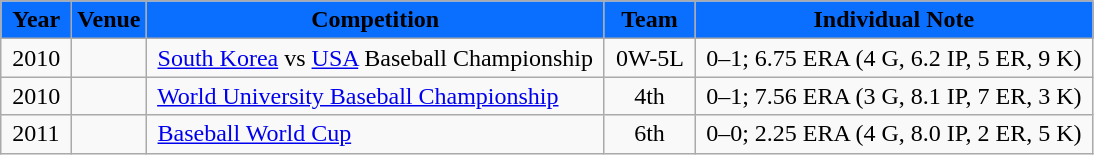<table class="wikitable">
<tr>
<th style="background:#0A6EFF"><span>Year</span></th>
<th style="background:#0A6EFF"><span>Venue</span></th>
<th style="background:#0A6EFF"><span>Competition</span></th>
<th style="background:#0A6EFF"><span>Team</span></th>
<th style="background:#0A6EFF"><span>Individual Note</span></th>
</tr>
<tr>
<td> 2010 </td>
<td>  </td>
<td> <a href='#'>South Korea</a> vs <a href='#'>USA</a> Baseball Championship </td>
<td style="text-align:center"> 0W-5L </td>
<td> 0–1; 6.75 ERA (4 G, 6.2 IP, 5 ER, 9 K) </td>
</tr>
<tr>
<td> 2010 </td>
<td> </td>
<td> <a href='#'>World University Baseball Championship</a> </td>
<td style="text-align:center">4th</td>
<td> 0–1; 7.56 ERA (3 G, 8.1 IP, 7 ER, 3 K) </td>
</tr>
<tr>
<td> 2011 </td>
<td> </td>
<td> <a href='#'>Baseball World Cup</a></td>
<td style="text-align:center">6th</td>
<td> 0–0; 2.25 ERA (4 G, 8.0 IP, 2 ER, 5 K) </td>
</tr>
</table>
